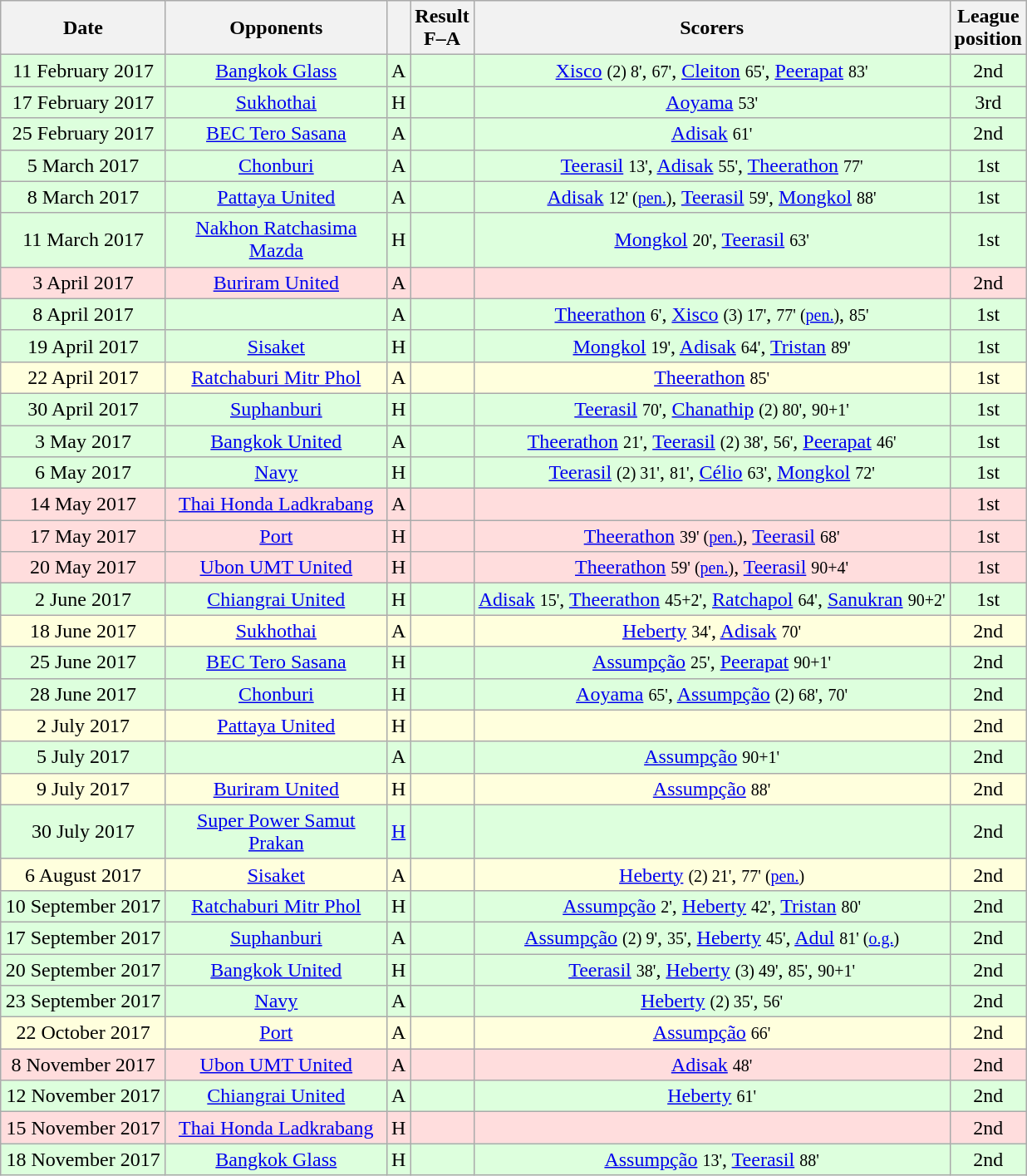<table class="wikitable" style="text-align:center">
<tr>
<th width="125">Date</th>
<th width="170">Opponents</th>
<th></th>
<th>Result<br>F–A</th>
<th>Scorers</th>
<th>League<br>position</th>
</tr>
<tr bgcolor="#ddffdd">
<td>11 February 2017</td>
<td><a href='#'>Bangkok Glass</a></td>
<td>A</td>
<td></td>
<td><a href='#'>Xisco</a> <small>(2) 8'</small>, <small>67'</small>, <a href='#'>Cleiton</a> <small>65'</small>, <a href='#'>Peerapat</a> <small>83'</small></td>
<td>2nd</td>
</tr>
<tr bgcolor="#ddffdd">
<td>17 February 2017</td>
<td><a href='#'>Sukhothai</a></td>
<td>H</td>
<td></td>
<td><a href='#'>Aoyama</a> <small>53'</small></td>
<td>3rd</td>
</tr>
<tr bgcolor="#ddffdd">
<td>25 February 2017</td>
<td><a href='#'>BEC Tero Sasana</a></td>
<td>A</td>
<td> </td>
<td><a href='#'>Adisak</a> <small>61'</small></td>
<td>2nd</td>
</tr>
<tr bgcolor="#ddffdd">
<td>5 March 2017</td>
<td><a href='#'>Chonburi</a></td>
<td>A</td>
<td> </td>
<td><a href='#'>Teerasil</a> <small>13'</small>, <a href='#'>Adisak</a> <small>55'</small>, <a href='#'>Theerathon</a> <small>77'</small></td>
<td>1st</td>
</tr>
<tr bgcolor="#ddffdd">
<td>8 March 2017</td>
<td><a href='#'>Pattaya United</a></td>
<td>A</td>
<td></td>
<td><a href='#'>Adisak</a> <small>12' (<a href='#'>pen.</a>)</small>, <a href='#'>Teerasil</a> <small>59'</small>, <a href='#'>Mongkol</a> <small>88'</small></td>
<td>1st</td>
</tr>
<tr bgcolor="#ddffdd">
<td>11 March 2017</td>
<td><a href='#'>Nakhon Ratchasima Mazda</a></td>
<td>H</td>
<td></td>
<td><a href='#'>Mongkol</a> <small>20'</small>, <a href='#'>Teerasil</a> <small>63'</small></td>
<td>1st</td>
</tr>
<tr bgcolor="#ffdddd">
<td>3 April 2017</td>
<td><a href='#'>Buriram United</a></td>
<td>A</td>
<td> </td>
<td></td>
<td>2nd</td>
</tr>
<tr bgcolor="#ddffdd">
<td>8 April 2017</td>
<td></td>
<td>A</td>
<td></td>
<td><a href='#'>Theerathon</a> <small>6'</small>, <a href='#'>Xisco</a> <small>(3) 17'</small>, <small>77' (<a href='#'>pen.</a>)</small>, <small>85'</small></td>
<td>1st</td>
</tr>
<tr bgcolor="#ddffdd">
<td>19 April 2017</td>
<td><a href='#'>Sisaket</a></td>
<td>H</td>
<td></td>
<td><a href='#'>Mongkol</a> <small>19'</small>, <a href='#'>Adisak</a> <small>64'</small>, <a href='#'>Tristan</a> <small>89'</small></td>
<td>1st</td>
</tr>
<tr bgcolor="#ffffdd">
<td>22 April 2017</td>
<td><a href='#'>Ratchaburi Mitr Phol</a></td>
<td>A</td>
<td></td>
<td><a href='#'>Theerathon</a> <small>85'</small></td>
<td>1st</td>
</tr>
<tr bgcolor="#ddffdd">
<td>30 April 2017</td>
<td><a href='#'>Suphanburi</a></td>
<td>H</td>
<td></td>
<td><a href='#'>Teerasil</a> <small>70'</small>, <a href='#'>Chanathip</a> <small>(2) 80'</small>, <small>90+1'</small></td>
<td>1st</td>
</tr>
<tr bgcolor="#ddffdd">
<td>3 May 2017</td>
<td><a href='#'>Bangkok United</a></td>
<td>A</td>
<td> </td>
<td><a href='#'>Theerathon</a> <small>21'</small>, <a href='#'>Teerasil</a> <small>(2) 38'</small>, <small>56'</small>, <a href='#'>Peerapat</a> <small>46'</small></td>
<td>1st</td>
</tr>
<tr bgcolor="#ddffdd">
<td>6 May 2017</td>
<td><a href='#'>Navy</a></td>
<td>H</td>
<td></td>
<td><a href='#'>Teerasil</a> <small>(2) 31'</small>, <small>81'</small>, <a href='#'>Célio</a> <small>63'</small>, <a href='#'>Mongkol</a> <small>72'</small></td>
<td>1st</td>
</tr>
<tr bgcolor="#ffdddd">
<td>14 May 2017</td>
<td><a href='#'>Thai Honda Ladkrabang</a></td>
<td>A</td>
<td></td>
<td></td>
<td>1st</td>
</tr>
<tr bgcolor="#ffdddd">
<td>17 May 2017</td>
<td><a href='#'>Port</a></td>
<td>H</td>
<td></td>
<td><a href='#'>Theerathon</a> <small>39' (<a href='#'>pen.</a>)</small>, <a href='#'>Teerasil</a> <small>68'</small></td>
<td>1st</td>
</tr>
<tr bgcolor="#ffdddd">
<td>20 May 2017</td>
<td><a href='#'>Ubon UMT United</a></td>
<td>H</td>
<td></td>
<td><a href='#'>Theerathon</a> <small>59' (<a href='#'>pen.</a>)</small>, <a href='#'>Teerasil</a> <small>90+4'</small></td>
<td>1st</td>
</tr>
<tr bgcolor="#ddffdd">
<td>2 June 2017</td>
<td><a href='#'>Chiangrai United</a></td>
<td>H</td>
<td> </td>
<td><a href='#'>Adisak</a> <small>15'</small>, <a href='#'>Theerathon</a> <small>45+2'</small>, <a href='#'>Ratchapol</a> <small>64'</small>, <a href='#'>Sanukran</a> <small>90+2'</small></td>
<td>1st</td>
</tr>
<tr bgcolor="#ffffdd">
<td>18 June 2017</td>
<td><a href='#'>Sukhothai</a></td>
<td>A</td>
<td></td>
<td><a href='#'>Heberty</a> <small>34'</small>, <a href='#'>Adisak</a> <small>70'</small></td>
<td>2nd</td>
</tr>
<tr bgcolor="#ddffdd">
<td>25 June 2017</td>
<td><a href='#'>BEC Tero Sasana</a></td>
<td>H</td>
<td> </td>
<td><a href='#'>Assumpção</a> <small>25'</small>, <a href='#'>Peerapat</a> <small>90+1'</small></td>
<td>2nd</td>
</tr>
<tr bgcolor="#ddffdd">
<td>28 June 2017</td>
<td><a href='#'>Chonburi</a></td>
<td>H</td>
<td> </td>
<td><a href='#'>Aoyama</a> <small>65'</small>, <a href='#'>Assumpção</a> <small>(2) 68'</small>, <small>70'</small></td>
<td>2nd</td>
</tr>
<tr bgcolor="#ffffdd">
<td>2 July 2017</td>
<td><a href='#'>Pattaya United</a></td>
<td>H</td>
<td></td>
<td></td>
<td>2nd</td>
</tr>
<tr bgcolor="#ddffdd">
<td>5 July 2017</td>
<td></td>
<td>A</td>
<td></td>
<td><a href='#'>Assumpção</a> <small>90+1'</small></td>
<td>2nd</td>
</tr>
<tr bgcolor="#ffffdd">
<td>9 July 2017</td>
<td><a href='#'>Buriram United</a></td>
<td>H</td>
<td></td>
<td><a href='#'>Assumpção</a> <small>88'</small></td>
<td>2nd</td>
</tr>
<tr bgcolor="#ddffdd">
<td>30 July 2017</td>
<td><a href='#'>Super Power Samut Prakan</a></td>
<td><a href='#'>H</a></td>
<td></td>
<td></td>
<td>2nd</td>
</tr>
<tr bgcolor="#ffffdd">
<td>6 August 2017</td>
<td><a href='#'>Sisaket</a></td>
<td>A</td>
<td></td>
<td><a href='#'>Heberty</a> <small>(2) 21'</small>, <small>77' (<a href='#'>pen.</a>)</small></td>
<td>2nd</td>
</tr>
<tr bgcolor="#ddffdd">
<td>10 September 2017</td>
<td><a href='#'>Ratchaburi Mitr Phol</a></td>
<td>H</td>
<td></td>
<td><a href='#'>Assumpção</a> <small>2'</small>, <a href='#'>Heberty</a> <small>42'</small>, <a href='#'>Tristan</a> <small>80'</small></td>
<td>2nd</td>
</tr>
<tr bgcolor="#ddffdd">
<td>17 September 2017</td>
<td><a href='#'>Suphanburi</a></td>
<td>A</td>
<td></td>
<td><a href='#'>Assumpção</a> <small>(2) 9'</small>, <small>35'</small>, <a href='#'>Heberty</a> <small>45'</small>, <a href='#'>Adul</a> <small>81' (<a href='#'>o.g.</a>)</small></td>
<td>2nd</td>
</tr>
<tr bgcolor="#ddffdd">
<td>20 September 2017</td>
<td><a href='#'>Bangkok United</a></td>
<td>H</td>
<td> </td>
<td><a href='#'>Teerasil</a> <small>38'</small>, <a href='#'>Heberty</a> <small>(3) 49'</small>, <small>85'</small>, <small>90+1'</small></td>
<td>2nd</td>
</tr>
<tr bgcolor="#ddffdd">
<td>23 September 2017</td>
<td><a href='#'>Navy</a></td>
<td>A</td>
<td></td>
<td><a href='#'>Heberty</a> <small>(2) 35'</small>, <small>56'</small></td>
<td>2nd</td>
</tr>
<tr bgcolor="#ffffdd">
<td>22 October 2017</td>
<td><a href='#'>Port</a></td>
<td>A</td>
<td></td>
<td><a href='#'>Assumpção</a> <small>66'</small></td>
<td>2nd</td>
</tr>
<tr bgcolor="#ffdddd">
<td>8 November 2017</td>
<td><a href='#'>Ubon UMT United</a></td>
<td>A</td>
<td></td>
<td><a href='#'>Adisak</a> <small>48'</small></td>
<td>2nd</td>
</tr>
<tr bgcolor="#ddffdd">
<td>12 November 2017</td>
<td><a href='#'>Chiangrai United</a></td>
<td>A</td>
<td> </td>
<td><a href='#'>Heberty</a> <small>61'</small></td>
<td>2nd</td>
</tr>
<tr bgcolor="#ffdddd">
<td>15 November 2017</td>
<td><a href='#'>Thai Honda Ladkrabang</a></td>
<td>H</td>
<td></td>
<td></td>
<td>2nd</td>
</tr>
<tr bgcolor="#ddffdd">
<td>18 November 2017</td>
<td><a href='#'>Bangkok Glass</a></td>
<td>H</td>
<td> </td>
<td><a href='#'>Assumpção</a> <small>13'</small>, <a href='#'>Teerasil</a> <small>88'</small></td>
<td>2nd</td>
</tr>
</table>
